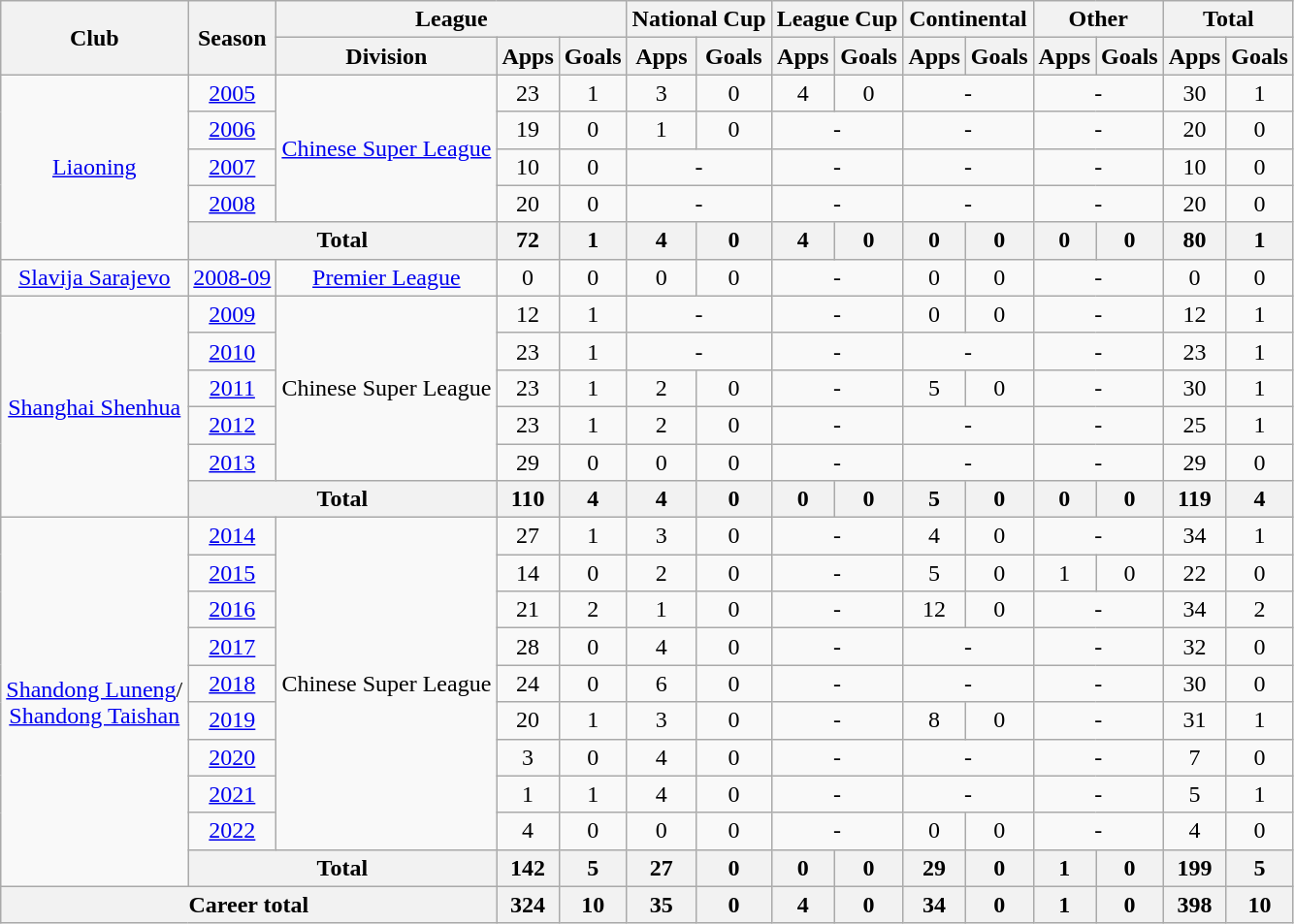<table class="wikitable" style="text-align: center">
<tr>
<th rowspan="2">Club</th>
<th rowspan="2">Season</th>
<th colspan="3">League</th>
<th colspan="2">National Cup</th>
<th colspan="2">League Cup</th>
<th colspan="2">Continental</th>
<th colspan="2">Other</th>
<th colspan="2">Total</th>
</tr>
<tr>
<th>Division</th>
<th>Apps</th>
<th>Goals</th>
<th>Apps</th>
<th>Goals</th>
<th>Apps</th>
<th>Goals</th>
<th>Apps</th>
<th>Goals</th>
<th>Apps</th>
<th>Goals</th>
<th>Apps</th>
<th>Goals</th>
</tr>
<tr>
<td rowspan="5"><a href='#'>Liaoning</a></td>
<td><a href='#'>2005</a></td>
<td rowspan="4"><a href='#'>Chinese Super League</a></td>
<td>23</td>
<td>1</td>
<td>3</td>
<td>0</td>
<td>4</td>
<td>0</td>
<td colspan="2">-</td>
<td colspan="2">-</td>
<td>30</td>
<td>1</td>
</tr>
<tr>
<td><a href='#'>2006</a></td>
<td>19</td>
<td>0</td>
<td>1</td>
<td>0</td>
<td colspan="2">-</td>
<td colspan="2">-</td>
<td colspan="2">-</td>
<td>20</td>
<td>0</td>
</tr>
<tr>
<td><a href='#'>2007</a></td>
<td>10</td>
<td>0</td>
<td colspan="2">-</td>
<td colspan="2">-</td>
<td colspan="2">-</td>
<td colspan="2">-</td>
<td>10</td>
<td>0</td>
</tr>
<tr>
<td><a href='#'>2008</a></td>
<td>20</td>
<td>0</td>
<td colspan="2">-</td>
<td colspan="2">-</td>
<td colspan="2">-</td>
<td colspan="2">-</td>
<td>20</td>
<td>0</td>
</tr>
<tr>
<th colspan="2"><strong>Total</strong></th>
<th>72</th>
<th>1</th>
<th>4</th>
<th>0</th>
<th>4</th>
<th>0</th>
<th>0</th>
<th>0</th>
<th>0</th>
<th>0</th>
<th>80</th>
<th>1</th>
</tr>
<tr>
<td><a href='#'>Slavija Sarajevo</a></td>
<td><a href='#'>2008-09</a></td>
<td><a href='#'>Premier League</a></td>
<td>0</td>
<td>0</td>
<td>0</td>
<td>0</td>
<td colspan="2">-</td>
<td>0</td>
<td>0</td>
<td colspan="2">-</td>
<td>0</td>
<td>0</td>
</tr>
<tr>
<td rowspan="6"><a href='#'>Shanghai Shenhua</a></td>
<td><a href='#'>2009</a></td>
<td rowspan="5">Chinese Super League</td>
<td>12</td>
<td>1</td>
<td colspan="2">-</td>
<td colspan="2">-</td>
<td>0</td>
<td>0</td>
<td colspan="2">-</td>
<td>12</td>
<td>1</td>
</tr>
<tr>
<td><a href='#'>2010</a></td>
<td>23</td>
<td>1</td>
<td colspan="2">-</td>
<td colspan="2">-</td>
<td colspan="2">-</td>
<td colspan="2">-</td>
<td>23</td>
<td>1</td>
</tr>
<tr>
<td><a href='#'>2011</a></td>
<td>23</td>
<td>1</td>
<td>2</td>
<td>0</td>
<td colspan="2">-</td>
<td>5</td>
<td>0</td>
<td colspan="2">-</td>
<td>30</td>
<td>1</td>
</tr>
<tr>
<td><a href='#'>2012</a></td>
<td>23</td>
<td>1</td>
<td>2</td>
<td>0</td>
<td colspan="2">-</td>
<td colspan="2">-</td>
<td colspan="2">-</td>
<td>25</td>
<td>1</td>
</tr>
<tr>
<td><a href='#'>2013</a></td>
<td>29</td>
<td>0</td>
<td>0</td>
<td>0</td>
<td colspan="2">-</td>
<td colspan="2">-</td>
<td colspan="2">-</td>
<td>29</td>
<td>0</td>
</tr>
<tr>
<th colspan="2"><strong>Total</strong></th>
<th>110</th>
<th>4</th>
<th>4</th>
<th>0</th>
<th>0</th>
<th>0</th>
<th>5</th>
<th>0</th>
<th>0</th>
<th>0</th>
<th>119</th>
<th>4</th>
</tr>
<tr>
<td rowspan=10><a href='#'>Shandong Luneng</a>/<br><a href='#'>Shandong Taishan</a></td>
<td><a href='#'>2014</a></td>
<td rowspan=9>Chinese Super League</td>
<td>27</td>
<td>1</td>
<td>3</td>
<td>0</td>
<td colspan="2">-</td>
<td>4</td>
<td>0</td>
<td colspan="2">-</td>
<td>34</td>
<td>1</td>
</tr>
<tr>
<td><a href='#'>2015</a></td>
<td>14</td>
<td>0</td>
<td>2</td>
<td>0</td>
<td colspan="2">-</td>
<td>5</td>
<td>0</td>
<td>1</td>
<td>0</td>
<td>22</td>
<td>0</td>
</tr>
<tr>
<td><a href='#'>2016</a></td>
<td>21</td>
<td>2</td>
<td>1</td>
<td>0</td>
<td colspan="2">-</td>
<td>12</td>
<td>0</td>
<td colspan="2">-</td>
<td>34</td>
<td>2</td>
</tr>
<tr>
<td><a href='#'>2017</a></td>
<td>28</td>
<td>0</td>
<td>4</td>
<td>0</td>
<td colspan="2">-</td>
<td colspan="2">-</td>
<td colspan="2">-</td>
<td>32</td>
<td>0</td>
</tr>
<tr>
<td><a href='#'>2018</a></td>
<td>24</td>
<td>0</td>
<td>6</td>
<td>0</td>
<td colspan="2">-</td>
<td colspan="2">-</td>
<td colspan="2">-</td>
<td>30</td>
<td>0</td>
</tr>
<tr>
<td><a href='#'>2019</a></td>
<td>20</td>
<td>1</td>
<td>3</td>
<td>0</td>
<td colspan="2">-</td>
<td>8</td>
<td>0</td>
<td colspan="2">-</td>
<td>31</td>
<td>1</td>
</tr>
<tr>
<td><a href='#'>2020</a></td>
<td>3</td>
<td>0</td>
<td>4</td>
<td>0</td>
<td colspan="2">-</td>
<td colspan="2">-</td>
<td colspan="2">-</td>
<td>7</td>
<td>0</td>
</tr>
<tr>
<td><a href='#'>2021</a></td>
<td>1</td>
<td>1</td>
<td>4</td>
<td>0</td>
<td colspan="2">-</td>
<td colspan="2">-</td>
<td colspan="2">-</td>
<td>5</td>
<td>1</td>
</tr>
<tr>
<td><a href='#'>2022</a></td>
<td>4</td>
<td>0</td>
<td>0</td>
<td>0</td>
<td colspan="2">-</td>
<td>0</td>
<td>0</td>
<td colspan="2">-</td>
<td>4</td>
<td>0</td>
</tr>
<tr>
<th colspan="2"><strong>Total</strong></th>
<th>142</th>
<th>5</th>
<th>27</th>
<th>0</th>
<th>0</th>
<th>0</th>
<th>29</th>
<th>0</th>
<th>1</th>
<th>0</th>
<th>199</th>
<th>5</th>
</tr>
<tr>
<th colspan=3>Career total</th>
<th>324</th>
<th>10</th>
<th>35</th>
<th>0</th>
<th>4</th>
<th>0</th>
<th>34</th>
<th>0</th>
<th>1</th>
<th>0</th>
<th>398</th>
<th>10</th>
</tr>
</table>
